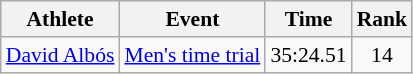<table class=wikitable style="font-size:90%">
<tr>
<th>Athlete</th>
<th>Event</th>
<th>Time</th>
<th>Rank</th>
</tr>
<tr align=center>
<td align=left><a href='#'>David Albós</a></td>
<td align=left><a href='#'>Men's time trial</a></td>
<td>35:24.51</td>
<td>14</td>
</tr>
</table>
